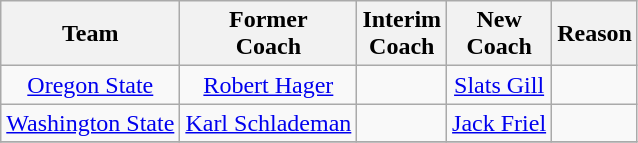<table class="wikitable" style="text-align:center;">
<tr>
<th>Team</th>
<th>Former<br>Coach</th>
<th>Interim<br>Coach</th>
<th>New<br>Coach</th>
<th>Reason</th>
</tr>
<tr>
<td><a href='#'>Oregon State</a></td>
<td><a href='#'>Robert Hager</a></td>
<td></td>
<td><a href='#'>Slats Gill</a></td>
<td></td>
</tr>
<tr>
<td><a href='#'>Washington State</a></td>
<td><a href='#'>Karl Schlademan</a></td>
<td></td>
<td><a href='#'>Jack Friel</a></td>
<td></td>
</tr>
<tr>
</tr>
</table>
